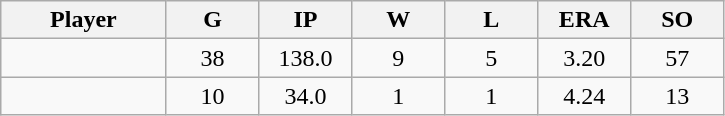<table class="wikitable sortable">
<tr>
<th bgcolor="#DDDDFF" width="16%">Player</th>
<th bgcolor="#DDDDFF" width="9%">G</th>
<th bgcolor="#DDDDFF" width="9%">IP</th>
<th bgcolor="#DDDDFF" width="9%">W</th>
<th bgcolor="#DDDDFF" width="9%">L</th>
<th bgcolor="#DDDDFF" width="9%">ERA</th>
<th bgcolor="#DDDDFF" width="9%">SO</th>
</tr>
<tr align="center">
<td></td>
<td>38</td>
<td>138.0</td>
<td>9</td>
<td>5</td>
<td>3.20</td>
<td>57</td>
</tr>
<tr align="center">
<td></td>
<td>10</td>
<td>34.0</td>
<td>1</td>
<td>1</td>
<td>4.24</td>
<td>13</td>
</tr>
</table>
